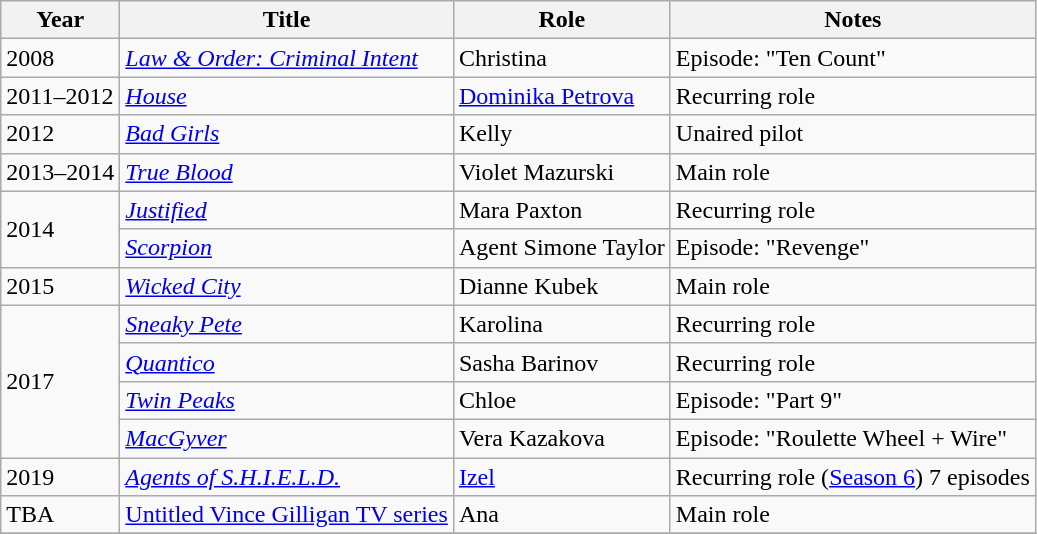<table class="wikitable sortable">
<tr>
<th>Year</th>
<th>Title</th>
<th>Role</th>
<th class="unsortable">Notes</th>
</tr>
<tr>
<td>2008</td>
<td><em><a href='#'>Law & Order: Criminal Intent</a></em></td>
<td>Christina</td>
<td>Episode: "Ten Count"</td>
</tr>
<tr>
<td>2011–2012</td>
<td><em><a href='#'>House</a></em></td>
<td><a href='#'>Dominika Petrova</a></td>
<td>Recurring role</td>
</tr>
<tr>
<td>2012</td>
<td><em><a href='#'>Bad Girls</a></em></td>
<td>Kelly</td>
<td>Unaired pilot</td>
</tr>
<tr>
<td>2013–2014</td>
<td><em><a href='#'>True Blood</a></em></td>
<td>Violet Mazurski</td>
<td>Main role</td>
</tr>
<tr>
<td rowspan="2">2014</td>
<td><em><a href='#'>Justified</a></em></td>
<td>Mara Paxton</td>
<td>Recurring role</td>
</tr>
<tr>
<td><em><a href='#'>Scorpion</a></em></td>
<td>Agent Simone Taylor</td>
<td>Episode: "Revenge"</td>
</tr>
<tr>
<td>2015</td>
<td><em><a href='#'>Wicked City</a></em></td>
<td>Dianne Kubek</td>
<td>Main role</td>
</tr>
<tr>
<td rowspan="4">2017</td>
<td><em><a href='#'>Sneaky Pete</a></em></td>
<td>Karolina</td>
<td>Recurring role</td>
</tr>
<tr>
<td><em><a href='#'>Quantico</a></em></td>
<td>Sasha Barinov</td>
<td>Recurring role</td>
</tr>
<tr>
<td><em><a href='#'>Twin Peaks</a></em></td>
<td>Chloe</td>
<td>Episode: "Part 9"</td>
</tr>
<tr>
<td><em><a href='#'>MacGyver</a></em></td>
<td>Vera Kazakova</td>
<td>Episode: "Roulette Wheel + Wire"</td>
</tr>
<tr>
<td>2019</td>
<td><em><a href='#'>Agents of S.H.I.E.L.D.</a></em></td>
<td><a href='#'>Izel</a></td>
<td>Recurring role (<a href='#'>Season 6</a>) 7 episodes</td>
</tr>
<tr>
<td>TBA</td>
<td><a href='#'>Untitled Vince Gilligan TV series</a></td>
<td>Ana</td>
<td>Main role</td>
</tr>
<tr>
</tr>
</table>
